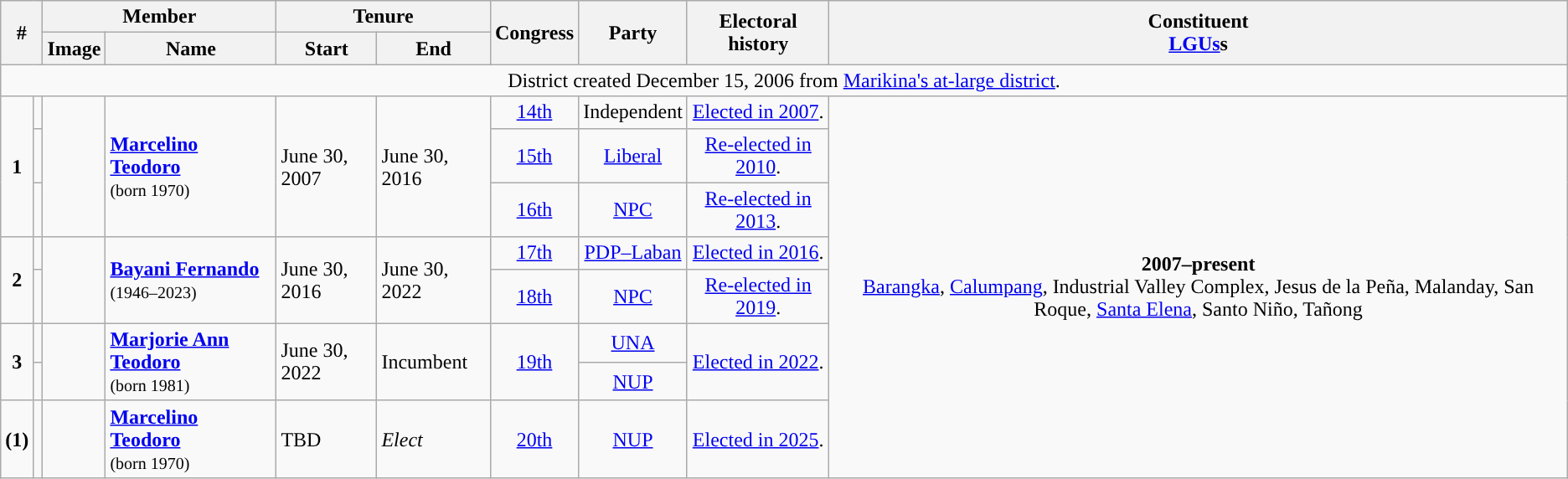<table class=wikitable>
<tr>
<th rowspan="2" colspan="2">#</th>
<th colspan="2">Member</th>
<th colspan="2">Tenure</th>
<th rowspan="2">Congress</th>
<th rowspan=2>Party</th>
<th rowspan="2">Electoral history</th>
<th rowspan="2">Constituent<br><a href='#'>LGUs</a>s</th>
</tr>
<tr>
<th>Image</th>
<th>Name</th>
<th>Start</th>
<th>End</th>
</tr>
<tr>
<td colspan="10" style="text-align:center;">District created December 15, 2006 from <a href='#'>Marikina's at-large district</a>.</td>
</tr>
<tr>
<td rowspan="3" style="text-align:center;"><strong>1</strong></td>
<td style="color:inherit;background:"></td>
<td rowspan="3"></td>
<td rowspan="3"><strong><a href='#'>Marcelino Teodoro</a></strong><br><small>(born 1970)</small></td>
<td rowspan="3">June 30, 2007</td>
<td rowspan="3">June 30, 2016</td>
<td style="text-align:center;"><a href='#'>14th</a></td>
<td style="text-align:center;">Independent</td>
<td style="text-align:center;"><a href='#'>Elected in 2007</a>.</td>
<td rowspan="8" style="text-align:center;"><strong>2007–present</strong><br><a href='#'>Barangka</a>, <a href='#'>Calumpang</a>, Industrial Valley Complex, Jesus de la Peña, Malanday, San Roque, <a href='#'>Santa Elena</a>, Santo Niño, Tañong</td>
</tr>
<tr>
<td style="color:inherit;background:"></td>
<td style="text-align:center;"><a href='#'>15th</a></td>
<td style="text-align:center;"><a href='#'>Liberal</a></td>
<td style="text-align:center;"><a href='#'>Re-elected in 2010</a>.</td>
</tr>
<tr>
<td style="color:inherit;background:"></td>
<td style="text-align:center;"><a href='#'>16th</a></td>
<td style="text-align:center;"><a href='#'>NPC</a></td>
<td style="text-align:center;"><a href='#'>Re-elected in 2013</a>.</td>
</tr>
<tr>
<td rowspan="2" style="text-align:center;"><strong>2</strong></td>
<td style="color:inherit;background:"></td>
<td rowspan="2"></td>
<td rowspan="2"><strong><a href='#'>Bayani Fernando</a></strong><br><small>(1946–2023)</small></td>
<td rowspan="2">June 30, 2016</td>
<td rowspan="2">June 30, 2022</td>
<td style="text-align:center;"><a href='#'>17th</a></td>
<td style="text-align:center;"><a href='#'>PDP–Laban</a></td>
<td style="text-align:center;"><a href='#'>Elected in 2016</a>.</td>
</tr>
<tr>
<td style="color:inherit;background:"></td>
<td style="text-align:center;"><a href='#'>18th</a></td>
<td style="text-align:center;"><a href='#'>NPC</a></td>
<td style="text-align:center;"><a href='#'>Re-elected in 2019</a>.</td>
</tr>
<tr>
<td style="text-align:center;" rowspan="2"><strong>3</strong></td>
<td style="color:inherit;background:"></td>
<td rowspan="2"></td>
<td rowspan="2"><strong><a href='#'>Marjorie Ann Teodoro</a></strong><br><small>(born 1981)</small></td>
<td rowspan="2">June 30, 2022</td>
<td rowspan="2">Incumbent</td>
<td style="text-align:center;" rowspan="2"><a href='#'>19th</a></td>
<td style="text-align:center;"><a href='#'>UNA</a></td>
<td style="text-align:center;" rowspan="2"><a href='#'>Elected in 2022</a>.</td>
</tr>
<tr>
<td style="color:inherit;background:"></td>
<td style="text-align:center;"><a href='#'>NUP</a></td>
</tr>
<tr>
<td style="text-align: center;"><strong>(1)</strong></td>
<td style="color:inherit;background:"></td>
<td></td>
<td><strong><a href='#'>Marcelino Teodoro</a></strong><br><small>(born 1970)</small></td>
<td>TBD</td>
<td><em>Elect</em></td>
<td style="text-align: center;"><a href='#'>20th</a></td>
<td style="text-align:center;"><a href='#'>NUP</a></td>
<td style="text-align:center;"><a href='#'>Elected in 2025</a>.</td>
</tr>
</table>
